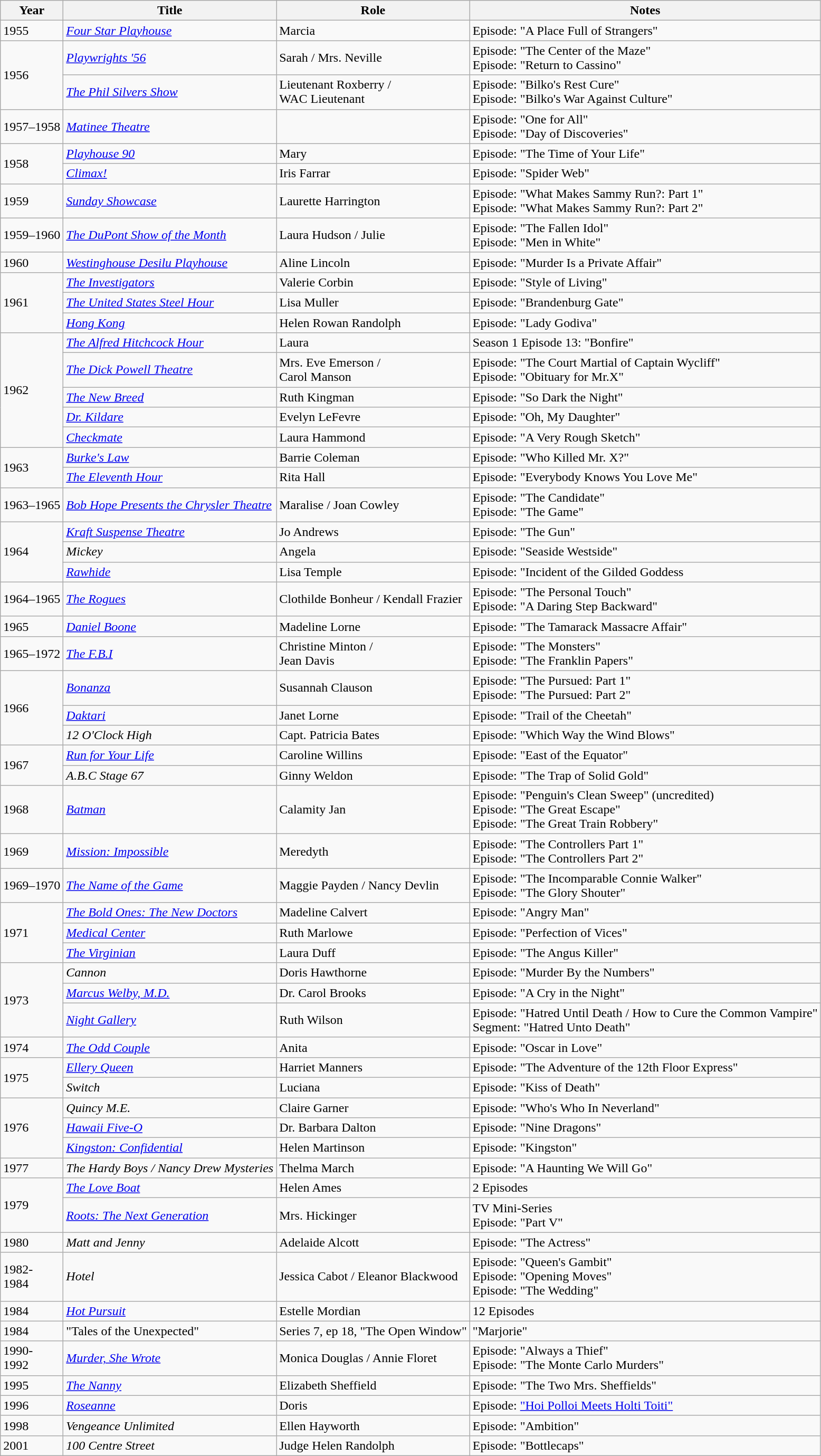<table class="wikitable">
<tr>
<th>Year</th>
<th>Title</th>
<th>Role</th>
<th>Notes</th>
</tr>
<tr>
<td>1955</td>
<td><em><a href='#'>Four Star Playhouse</a></em></td>
<td>Marcia</td>
<td>Episode: "A Place Full of Strangers"</td>
</tr>
<tr>
<td rowspan="2">1956</td>
<td><em><a href='#'>Playwrights '56</a></em></td>
<td>Sarah / Mrs. Neville</td>
<td>Episode: "The Center of the Maze"<br>Episode: "Return to Cassino"</td>
</tr>
<tr>
<td><em><a href='#'>The Phil Silvers Show</a></em></td>
<td>Lieutenant Roxberry /<br>WAC Lieutenant</td>
<td>Episode: "Bilko's Rest Cure"<br>Episode: "Bilko's War Against Culture"</td>
</tr>
<tr>
<td>1957–1958</td>
<td><a href='#'><em>Matinee Theatre</em></a></td>
<td></td>
<td>Episode: "One for All"<br>Episode: "Day of Discoveries"</td>
</tr>
<tr>
<td rowspan="2">1958</td>
<td><em><a href='#'>Playhouse 90</a></em></td>
<td>Mary</td>
<td>Episode: "The Time of Your Life"</td>
</tr>
<tr>
<td><em><a href='#'>Climax!</a></em></td>
<td>Iris Farrar</td>
<td>Episode: "Spider Web"</td>
</tr>
<tr>
<td>1959</td>
<td><em><a href='#'>Sunday Showcase</a></em></td>
<td>Laurette Harrington</td>
<td>Episode: "What Makes Sammy Run?: Part 1"<br>Episode: "What Makes Sammy Run?: Part 2"</td>
</tr>
<tr>
<td>1959–1960</td>
<td><em><a href='#'>The DuPont Show of the Month</a></em></td>
<td>Laura Hudson / Julie</td>
<td>Episode: "The Fallen Idol"<br>Episode: "Men in White"</td>
</tr>
<tr>
<td>1960</td>
<td><em><a href='#'>Westinghouse Desilu Playhouse</a></em></td>
<td>Aline Lincoln</td>
<td>Episode: "Murder Is a Private Affair"</td>
</tr>
<tr>
<td rowspan="3">1961</td>
<td><a href='#'><em>The Investigators</em></a></td>
<td>Valerie Corbin</td>
<td>Episode: "Style of Living"</td>
</tr>
<tr>
<td><em><a href='#'>The United States Steel Hour</a></em></td>
<td>Lisa Muller</td>
<td>Episode: "Brandenburg Gate"</td>
</tr>
<tr>
<td><a href='#'><em>Hong Kong</em></a></td>
<td>Helen Rowan Randolph</td>
<td>Episode: "Lady Godiva"</td>
</tr>
<tr>
<td rowspan="5">1962</td>
<td><em><a href='#'>The Alfred Hitchcock Hour</a></em></td>
<td>Laura</td>
<td>Season 1 Episode 13: "Bonfire"</td>
</tr>
<tr>
<td><em><a href='#'>The Dick Powell Theatre</a></em></td>
<td>Mrs. Eve Emerson /<br>Carol Manson</td>
<td>Episode: "The Court Martial of Captain Wycliff"<br>Episode: "Obituary for Mr.X"</td>
</tr>
<tr>
<td><em><a href='#'>The New Breed</a></em></td>
<td>Ruth Kingman</td>
<td>Episode: "So Dark the Night"</td>
</tr>
<tr>
<td><em><a href='#'>Dr. Kildare</a></em></td>
<td>Evelyn LeFevre</td>
<td>Episode: "Oh, My Daughter"</td>
</tr>
<tr>
<td><em><a href='#'>Checkmate</a></em></td>
<td>Laura Hammond</td>
<td>Episode: "A Very Rough Sketch"</td>
</tr>
<tr>
<td rowspan="2">1963</td>
<td><em><a href='#'>Burke's Law</a></em></td>
<td>Barrie Coleman</td>
<td>Episode: "Who Killed Mr. X?"</td>
</tr>
<tr>
<td><em><a href='#'>The Eleventh Hour</a></em></td>
<td>Rita Hall</td>
<td>Episode: "Everybody Knows You Love Me"</td>
</tr>
<tr>
<td>1963–1965</td>
<td><em><a href='#'>Bob Hope Presents the Chrysler Theatre</a></em></td>
<td>Maralise / Joan Cowley</td>
<td>Episode: "The Candidate"<br>Episode: "The Game"</td>
</tr>
<tr>
<td rowspan="3">1964</td>
<td><em><a href='#'>Kraft Suspense Theatre</a></em></td>
<td>Jo Andrews</td>
<td>Episode: "The Gun"</td>
</tr>
<tr>
<td><em>Mickey</em></td>
<td>Angela</td>
<td>Episode: "Seaside Westside"</td>
</tr>
<tr>
<td><em><a href='#'>Rawhide</a></em></td>
<td>Lisa Temple</td>
<td>Episode: "Incident of the Gilded Goddess</td>
</tr>
<tr>
<td>1964–1965</td>
<td><em><a href='#'>The Rogues</a></em></td>
<td>Clothilde Bonheur / Kendall Frazier</td>
<td>Episode: "The Personal Touch"<br>Episode: "A Daring Step Backward"</td>
</tr>
<tr>
<td>1965</td>
<td><em><a href='#'>Daniel Boone</a></em></td>
<td>Madeline Lorne</td>
<td>Episode: "The Tamarack Massacre Affair"</td>
</tr>
<tr>
<td>1965–1972</td>
<td><a href='#'><em>The F.B.I</em></a></td>
<td>Christine Minton /<br>Jean Davis</td>
<td>Episode: "The Monsters"<br>Episode: "The Franklin Papers"</td>
</tr>
<tr>
<td rowspan="3">1966</td>
<td><em><a href='#'>Bonanza</a></em></td>
<td>Susannah Clauson</td>
<td>Episode: "The Pursued: Part 1"<br>Episode: "The Pursued: Part 2"</td>
</tr>
<tr>
<td><em><a href='#'>Daktari</a></em></td>
<td>Janet Lorne</td>
<td>Episode: "Trail of the Cheetah"</td>
</tr>
<tr>
<td><em>12 O'Clock High</em></td>
<td>Capt. Patricia Bates</td>
<td>Episode: "Which Way the Wind Blows"</td>
</tr>
<tr>
<td rowspan="2">1967</td>
<td><em><a href='#'>Run for Your Life</a></em></td>
<td>Caroline Willins</td>
<td>Episode: "East of the Equator"</td>
</tr>
<tr>
<td><em>A.B.C Stage 67</em></td>
<td>Ginny Weldon</td>
<td>Episode: "The Trap of Solid Gold"</td>
</tr>
<tr>
<td>1968</td>
<td><em><a href='#'>Batman</a></em></td>
<td>Calamity Jan</td>
<td>Episode: "Penguin's Clean Sweep" (uncredited)<br>Episode: "The Great Escape"<br>Episode: "The Great Train Robbery"</td>
</tr>
<tr>
<td>1969</td>
<td><em><a href='#'>Mission: Impossible</a></em></td>
<td>Meredyth</td>
<td>Episode: "The Controllers Part 1"<br>Episode: "The Controllers Part 2"</td>
</tr>
<tr>
<td>1969–1970</td>
<td><em><a href='#'>The Name of the Game</a></em></td>
<td>Maggie Payden / Nancy Devlin</td>
<td>Episode: "The Incomparable Connie Walker"<br>Episode: "The Glory Shouter"</td>
</tr>
<tr>
<td rowspan="3">1971</td>
<td><em><a href='#'>The Bold Ones: The New Doctors</a></em></td>
<td>Madeline Calvert</td>
<td>Episode: "Angry Man"</td>
</tr>
<tr>
<td><em><a href='#'>Medical Center</a></em></td>
<td>Ruth Marlowe</td>
<td>Episode: "Perfection of Vices"</td>
</tr>
<tr>
<td><em><a href='#'>The Virginian</a></em></td>
<td>Laura Duff</td>
<td>Episode: "The Angus Killer"</td>
</tr>
<tr>
<td rowspan="3">1973</td>
<td><em>Cannon</em></td>
<td>Doris Hawthorne</td>
<td>Episode: "Murder By the Numbers"</td>
</tr>
<tr>
<td><em><a href='#'>Marcus Welby, M.D.</a></em></td>
<td>Dr. Carol Brooks</td>
<td>Episode: "A Cry in the Night"</td>
</tr>
<tr>
<td><em><a href='#'>Night Gallery</a></em></td>
<td>Ruth Wilson</td>
<td>Episode: "Hatred Until Death / How to Cure the Common Vampire"<br>Segment: "Hatred Unto Death"</td>
</tr>
<tr>
<td>1974</td>
<td><a href='#'><em>The Odd Couple</em></a></td>
<td>Anita</td>
<td>Episode: "Oscar in Love"</td>
</tr>
<tr>
<td rowspan="2">1975</td>
<td><a href='#'><em>Ellery Queen</em></a></td>
<td>Harriet Manners</td>
<td>Episode: "The Adventure of the 12th Floor Express"</td>
</tr>
<tr>
<td><em>Switch</em></td>
<td>Luciana</td>
<td>Episode: "Kiss of Death"</td>
</tr>
<tr>
<td rowspan="3">1976</td>
<td><em>Quincy M.E.</em></td>
<td>Claire Garner</td>
<td>Episode: "Who's Who In Neverland"</td>
</tr>
<tr>
<td><em><a href='#'>Hawaii Five-O</a></em></td>
<td>Dr. Barbara Dalton</td>
<td>Episode: "Nine Dragons"</td>
</tr>
<tr>
<td><em><a href='#'>Kingston: Confidential</a></em></td>
<td>Helen Martinson</td>
<td>Episode: "Kingston"</td>
</tr>
<tr>
<td>1977</td>
<td><em>The Hardy Boys / Nancy Drew Mysteries</em></td>
<td>Thelma March</td>
<td>Episode: "A Haunting We Will Go"</td>
</tr>
<tr>
<td rowspan="2">1979</td>
<td><em><a href='#'>The Love Boat</a></em></td>
<td>Helen Ames</td>
<td>2 Episodes</td>
</tr>
<tr>
<td><em><a href='#'>Roots: The Next Generation</a></em></td>
<td>Mrs. Hickinger</td>
<td>TV Mini-Series<br>Episode: "Part V"</td>
</tr>
<tr>
<td>1980</td>
<td><em>Matt and Jenny</em></td>
<td>Adelaide Alcott</td>
<td>Episode: "The Actress"</td>
</tr>
<tr>
<td>1982-<br>1984</td>
<td><em>Hotel</em></td>
<td>Jessica Cabot / Eleanor Blackwood</td>
<td>Episode: "Queen's Gambit"<br>Episode: "Opening Moves"<br>Episode: "The Wedding"</td>
</tr>
<tr>
<td>1984</td>
<td><a href='#'><em>Hot Pursuit</em></a></td>
<td>Estelle Mordian</td>
<td>12 Episodes</td>
</tr>
<tr>
<td>1984</td>
<td>"Tales of the Unexpected"</td>
<td>Series 7, ep 18, "The Open Window"</td>
<td>"Marjorie"</td>
</tr>
<tr>
<td>1990-<br>1992</td>
<td><em><a href='#'>Murder, She Wrote</a></em></td>
<td>Monica Douglas / Annie Floret</td>
<td>Episode: "Always a Thief"<br>Episode: "The Monte Carlo Murders"</td>
</tr>
<tr>
<td>1995</td>
<td><em><a href='#'>The Nanny</a></em></td>
<td>Elizabeth Sheffield</td>
<td>Episode: "The Two Mrs. Sheffields"</td>
</tr>
<tr>
<td>1996</td>
<td><em><a href='#'>Roseanne</a></em></td>
<td>Doris</td>
<td>Episode: <a href='#'>"Hoi Polloi Meets Holti Toiti"</a></td>
</tr>
<tr>
<td>1998</td>
<td><em>Vengeance Unlimited</em></td>
<td>Ellen Hayworth</td>
<td>Episode: "Ambition"</td>
</tr>
<tr>
<td>2001</td>
<td><em>100 Centre Street</em></td>
<td>Judge Helen Randolph</td>
<td>Episode: "Bottlecaps"</td>
</tr>
</table>
